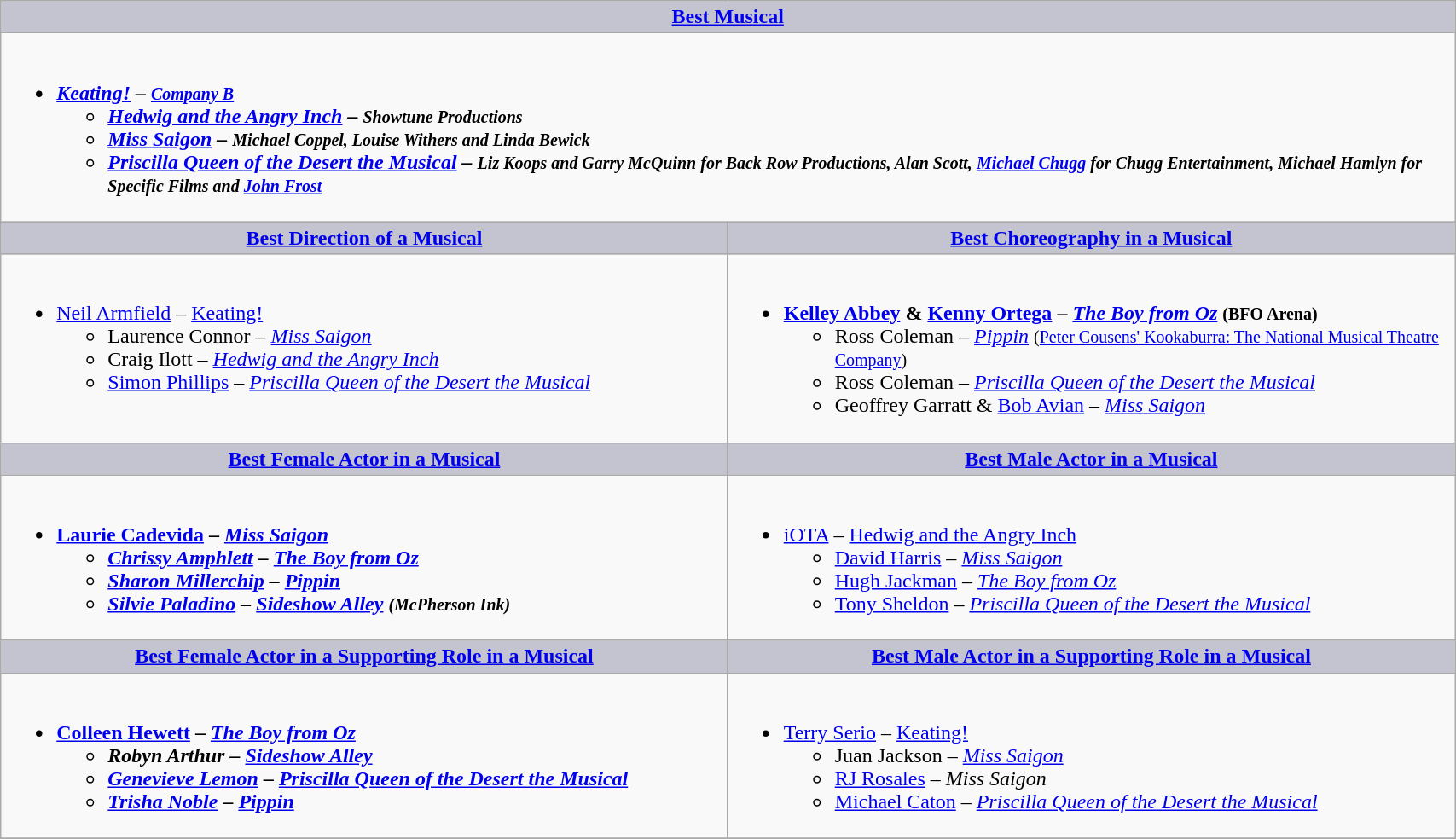<table class=wikitable width="90%" border="1" cellpadding="5" cellspacing="0" align="centre">
<tr>
<th colspan=2 style="background:#C4C3D0;width:50%"><a href='#'>Best Musical</a></th>
</tr>
<tr>
<td colspan=2 valign="top"><br><ul><li><strong><em><a href='#'>Keating!</a><em> – <small><a href='#'>Company B</a></small><strong><ul><li></em><a href='#'>Hedwig and the Angry Inch</a><em> – <small>Showtune Productions</small></li><li></em><a href='#'>Miss Saigon</a><em> – <small>Michael Coppel, Louise Withers and Linda Bewick</small></li><li></em><a href='#'>Priscilla Queen of the Desert the Musical</a><em> – <small>Liz Koops and Garry McQuinn for Back Row Productions, Alan Scott, <a href='#'>Michael Chugg</a> for Chugg Entertainment, Michael Hamlyn for Specific Films and <a href='#'>John Frost</a></small></li></ul></li></ul></td>
</tr>
<tr>
<th style="background:#C4C3D0;width:50%"><a href='#'>Best Direction of a Musical</a></th>
<th style="background:#C4C3D0;width:50%"><a href='#'>Best Choreography in a Musical</a></th>
</tr>
<tr>
<td valign="top"><br><ul><li></strong><a href='#'>Neil Armfield</a> – </em><a href='#'>Keating!</a></em></strong><ul><li>Laurence Connor – <em><a href='#'>Miss Saigon</a></em></li><li>Craig Ilott – <em><a href='#'>Hedwig and the Angry Inch</a></em></li><li><a href='#'>Simon Phillips</a> – <em><a href='#'>Priscilla Queen of the Desert the Musical</a></em></li></ul></li></ul></td>
<td valign="top"><br><ul><li><strong><a href='#'>Kelley Abbey</a> & <a href='#'>Kenny Ortega</a> – <em><a href='#'>The Boy from Oz</a></em> <small>(BFO Arena)</small></strong><ul><li>Ross Coleman – <em><a href='#'>Pippin</a></em> <small>(<a href='#'>Peter Cousens' Kookaburra: The National Musical Theatre Company</a>)</small></li><li>Ross Coleman – <em><a href='#'>Priscilla Queen of the Desert the Musical</a></em></li><li>Geoffrey Garratt & <a href='#'>Bob Avian</a> – <em><a href='#'>Miss Saigon</a></em></li></ul></li></ul></td>
</tr>
<tr>
<th style="background:#C4C3D0;width:50%"><a href='#'>Best Female Actor in a Musical</a></th>
<th style="background:#C4C3D0;width:50%"><a href='#'>Best Male Actor in a Musical</a></th>
</tr>
<tr>
<td valign="top"><br><ul><li><strong><a href='#'>Laurie Cadevida</a> – <em><a href='#'>Miss Saigon</a><strong><em><ul><li><a href='#'>Chrissy Amphlett</a> – </em><a href='#'>The Boy from Oz</a><em></li><li><a href='#'>Sharon Millerchip</a> – </em><a href='#'>Pippin</a><em></li><li><a href='#'>Silvie Paladino</a> – </em><a href='#'>Sideshow Alley</a><em> <small>(McPherson Ink)</small></li></ul></li></ul></td>
<td valign="top"><br><ul><li></strong><a href='#'>iOTA</a> – </em><a href='#'>Hedwig and the Angry Inch</a></em></strong><ul><li><a href='#'>David Harris</a> – <em><a href='#'>Miss Saigon</a></em></li><li><a href='#'>Hugh Jackman</a> – <em><a href='#'>The Boy from Oz</a></em></li><li><a href='#'>Tony Sheldon</a> – <em><a href='#'>Priscilla Queen of the Desert the Musical</a></em></li></ul></li></ul></td>
</tr>
<tr>
<th style="background:#C4C3D0;width:50%"><a href='#'>Best Female Actor in a Supporting Role in a Musical</a></th>
<th style="background:#C4C3D0;width:50%"><a href='#'>Best Male Actor in a Supporting Role in a Musical</a></th>
</tr>
<tr>
<td valign="top"><br><ul><li><strong><a href='#'>Colleen Hewett</a> – <em><a href='#'>The Boy from Oz</a><strong><em><ul><li>Robyn Arthur – </em><a href='#'>Sideshow Alley</a><em></li><li><a href='#'>Genevieve Lemon</a> – </em><a href='#'>Priscilla Queen of the Desert the Musical</a><em></li><li><a href='#'>Trisha Noble</a> – </em><a href='#'>Pippin</a><em></li></ul></li></ul></td>
<td valign="top"><br><ul><li></strong><a href='#'>Terry Serio</a> – </em><a href='#'>Keating!</a></em></strong><ul><li>Juan Jackson – <em><a href='#'>Miss Saigon</a></em></li><li><a href='#'>RJ Rosales</a> – <em>Miss Saigon</em></li><li><a href='#'>Michael Caton</a> – <em><a href='#'>Priscilla Queen of the Desert the Musical</a></em></li></ul></li></ul></td>
</tr>
<tr>
</tr>
</table>
